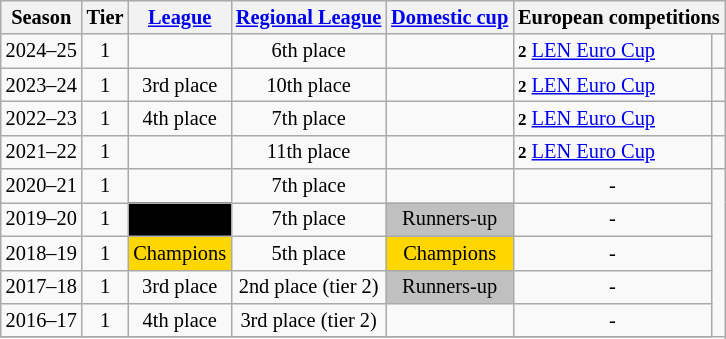<table class="wikitable" style="font-size:85%; text-align:left">
<tr>
<th>Season</th>
<th>Tier</th>
<th><a href='#'>League</a></th>
<th><a href='#'>Regional League</a></th>
<th><a href='#'>Domestic cup</a></th>
<th colspan=2>European competitions</th>
</tr>
<tr>
<td>2024–25</td>
<td align=center>1</td>
<td align=center></td>
<td align=center>6th place</td>
<td align=center></td>
<td><small><strong>2</strong></small> <a href='#'>LEN Euro Cup</a></td>
<td align=center></td>
</tr>
<tr>
<td>2023–24</td>
<td align=center>1</td>
<td align=center>3rd place</td>
<td align=center>10th place</td>
<td align=center></td>
<td><small><strong>2</strong></small> <a href='#'>LEN Euro Cup</a></td>
<td align=center></td>
</tr>
<tr>
<td>2022–23</td>
<td align=center>1</td>
<td align=center>4th place</td>
<td align=center>7th place</td>
<td align=center></td>
<td><small><strong>2</strong></small> <a href='#'>LEN Euro Cup</a></td>
<td align=center></td>
</tr>
<tr>
<td>2021–22</td>
<td align=center>1</td>
<td align=center></td>
<td align=center>11th place</td>
<td align=center></td>
<td><small><strong>2</strong></small> <a href='#'>LEN Euro Cup</a></td>
<td align=center></td>
</tr>
<tr>
<td>2020–21</td>
<td align=center>1</td>
<td align=center></td>
<td align=center>7th place</td>
<td align=center></td>
<td align=center>-</td>
</tr>
<tr>
<td>2019–20</td>
<td align=center>1</td>
<td align=center style="background:black; color:white"></td>
<td align=center>7th place</td>
<td align=center bgcolor=silver>Runners-up</td>
<td align=center>-</td>
</tr>
<tr>
<td>2018–19</td>
<td align=center>1</td>
<td align=center bgcolor=gold align=center>Champions</td>
<td align=center>5th place</td>
<td align=center bgcolor=gold>Champions</td>
<td align=center>-</td>
</tr>
<tr>
<td>2017–18</td>
<td align=center>1</td>
<td align=center>3rd place</td>
<td align=center>2nd place (tier 2)</td>
<td align=center bgcolor=silver>Runners-up</td>
<td align=center>-</td>
</tr>
<tr>
<td>2016–17</td>
<td align=center>1</td>
<td align=center>4th place</td>
<td align=center>3rd place (tier 2)</td>
<td align=center></td>
<td align=center>-</td>
</tr>
<tr>
</tr>
</table>
